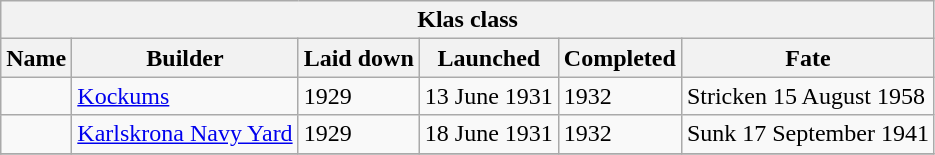<table border="1" class="wikitable">
<tr>
<th colspan=6>Klas class</th>
</tr>
<tr>
<th>Name</th>
<th>Builder</th>
<th>Laid down</th>
<th>Launched</th>
<th>Completed</th>
<th>Fate</th>
</tr>
<tr>
<td></td>
<td><a href='#'>Kockums</a></td>
<td>1929</td>
<td>13 June 1931</td>
<td>1932</td>
<td>Stricken 15 August 1958</td>
</tr>
<tr>
<td></td>
<td><a href='#'>Karlskrona Navy Yard</a></td>
<td>1929</td>
<td>18 June 1931</td>
<td>1932</td>
<td>Sunk 17 September 1941</td>
</tr>
<tr>
</tr>
</table>
